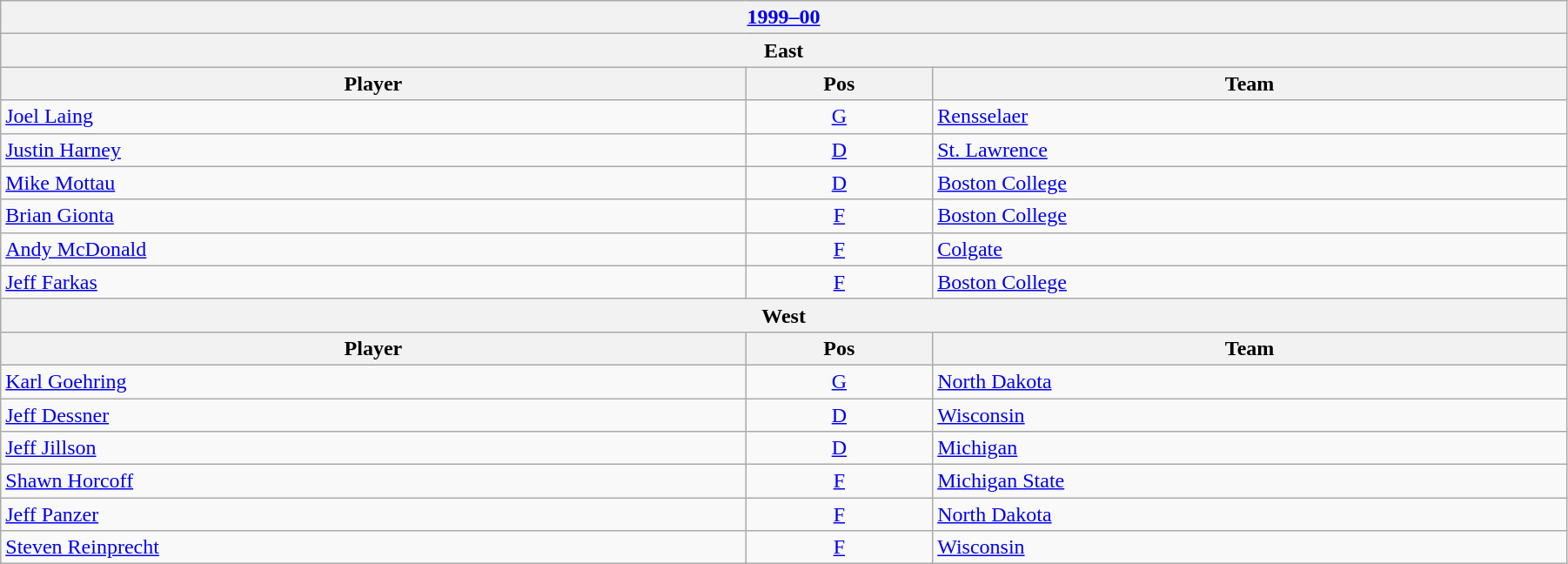<table class="wikitable" width=95%>
<tr>
<th colspan=3><a href='#'>1999–00</a></th>
</tr>
<tr>
<th colspan=3><strong>East</strong></th>
</tr>
<tr>
<th>Player</th>
<th>Pos</th>
<th>Team</th>
</tr>
<tr>
<td><a href='#'>Joel Laing</a></td>
<td style="text-align:center;"><a href='#'>G</a></td>
<td><a href='#'>Rensselaer</a></td>
</tr>
<tr>
<td><a href='#'>Justin Harney</a></td>
<td style="text-align:center;"><a href='#'>D</a></td>
<td><a href='#'>St. Lawrence</a></td>
</tr>
<tr>
<td><a href='#'>Mike Mottau</a></td>
<td style="text-align:center;"><a href='#'>D</a></td>
<td><a href='#'>Boston College</a></td>
</tr>
<tr>
<td><a href='#'>Brian Gionta</a></td>
<td style="text-align:center;"><a href='#'>F</a></td>
<td><a href='#'>Boston College</a></td>
</tr>
<tr>
<td><a href='#'>Andy McDonald</a></td>
<td style="text-align:center;"><a href='#'>F</a></td>
<td><a href='#'>Colgate</a></td>
</tr>
<tr>
<td><a href='#'>Jeff Farkas</a></td>
<td style="text-align:center;"><a href='#'>F</a></td>
<td><a href='#'>Boston College</a></td>
</tr>
<tr>
<th colspan=3><strong>West</strong></th>
</tr>
<tr>
<th>Player</th>
<th>Pos</th>
<th>Team</th>
</tr>
<tr>
<td><a href='#'>Karl Goehring</a></td>
<td style="text-align:center;"><a href='#'>G</a></td>
<td><a href='#'>North Dakota</a></td>
</tr>
<tr>
<td><a href='#'>Jeff Dessner</a></td>
<td style="text-align:center;"><a href='#'>D</a></td>
<td><a href='#'>Wisconsin</a></td>
</tr>
<tr>
<td><a href='#'>Jeff Jillson</a></td>
<td style="text-align:center;"><a href='#'>D</a></td>
<td><a href='#'>Michigan</a></td>
</tr>
<tr>
<td><a href='#'>Shawn Horcoff</a></td>
<td style="text-align:center;"><a href='#'>F</a></td>
<td><a href='#'>Michigan State</a></td>
</tr>
<tr>
<td><a href='#'>Jeff Panzer</a></td>
<td style="text-align:center;"><a href='#'>F</a></td>
<td><a href='#'>North Dakota</a></td>
</tr>
<tr>
<td><a href='#'>Steven Reinprecht</a></td>
<td style="text-align:center;"><a href='#'>F</a></td>
<td><a href='#'>Wisconsin</a></td>
</tr>
</table>
